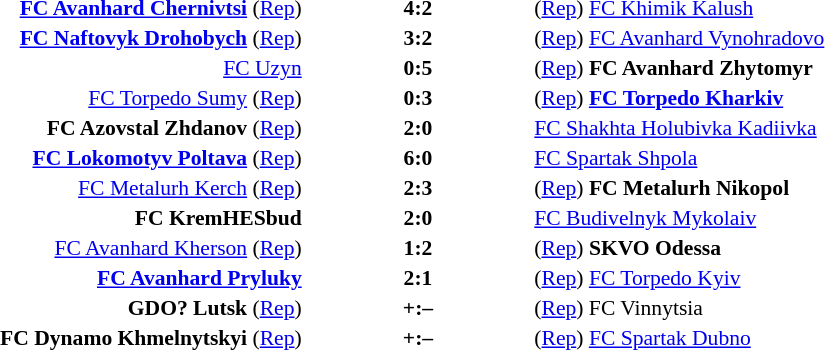<table width=100% cellspacing=1>
<tr>
<th width=20%></th>
<th width=12%></th>
<th width=20%></th>
<th></th>
</tr>
<tr style=font-size:90%>
<td align=right><strong><a href='#'>FC Avanhard Chernivtsi</a></strong> (<a href='#'>Rep</a>)</td>
<td align=center><strong>4:2</strong></td>
<td>(<a href='#'>Rep</a>) <a href='#'>FC Khimik Kalush</a></td>
<td align=center></td>
</tr>
<tr style=font-size:90%>
<td align=right><strong><a href='#'>FC Naftovyk Drohobych</a></strong> (<a href='#'>Rep</a>)</td>
<td align=center><strong>3:2</strong></td>
<td>(<a href='#'>Rep</a>) <a href='#'>FC Avanhard Vynohradovo</a></td>
<td></td>
</tr>
<tr style=font-size:90%>
<td align=right><a href='#'>FC Uzyn</a></td>
<td align=center><strong>0:5</strong></td>
<td>(<a href='#'>Rep</a>) <strong>FC Avanhard Zhytomyr</strong></td>
<td></td>
</tr>
<tr style=font-size:90%>
<td align=right><a href='#'>FC Torpedo Sumy</a> (<a href='#'>Rep</a>)</td>
<td align=center><strong>0:3</strong></td>
<td>(<a href='#'>Rep</a>) <strong><a href='#'>FC Torpedo Kharkiv</a></strong></td>
<td></td>
</tr>
<tr style=font-size:90%>
<td align=right><strong>FC Azovstal Zhdanov</strong> (<a href='#'>Rep</a>)</td>
<td align=center><strong>2:0</strong></td>
<td><a href='#'>FC Shakhta Holubivka Kadiivka</a></td>
<td></td>
</tr>
<tr style=font-size:90%>
<td align=right><strong><a href='#'>FC Lokomotyv Poltava</a></strong> (<a href='#'>Rep</a>)</td>
<td align=center><strong>6:0</strong></td>
<td><a href='#'>FC Spartak Shpola</a></td>
<td></td>
</tr>
<tr style=font-size:90%>
<td align=right><a href='#'>FC Metalurh Kerch</a> (<a href='#'>Rep</a>)</td>
<td align=center><strong>2:3</strong></td>
<td>(<a href='#'>Rep</a>) <strong>FC Metalurh Nikopol</strong></td>
<td></td>
</tr>
<tr style=font-size:90%>
<td align=right><strong>FC KremHESbud</strong></td>
<td align=center><strong>2:0</strong></td>
<td><a href='#'>FC Budivelnyk Mykolaiv</a></td>
<td></td>
</tr>
<tr style=font-size:90%>
<td align=right><a href='#'>FC Avanhard Kherson</a> (<a href='#'>Rep</a>)</td>
<td align=center><strong>1:2</strong></td>
<td>(<a href='#'>Rep</a>) <strong>SKVO Odessa</strong></td>
<td align=center></td>
</tr>
<tr style=font-size:90%>
<td align=right><strong><a href='#'>FC Avanhard Pryluky</a></strong></td>
<td align=center><strong>2:1</strong></td>
<td>(<a href='#'>Rep</a>) <a href='#'>FC Torpedo Kyiv</a></td>
<td align=center></td>
</tr>
<tr style=font-size:90%>
<td align=right><strong>GDO? Lutsk</strong> (<a href='#'>Rep</a>)</td>
<td align=center><strong>+:–</strong></td>
<td>(<a href='#'>Rep</a>) FC Vinnytsia</td>
<td align=center></td>
</tr>
<tr style=font-size:90%>
<td align=right><strong>FC Dynamo Khmelnytskyi</strong> (<a href='#'>Rep</a>)</td>
<td align=center><strong>+:–</strong></td>
<td>(<a href='#'>Rep</a>) <a href='#'>FC Spartak Dubno</a></td>
<td align=center></td>
</tr>
</table>
